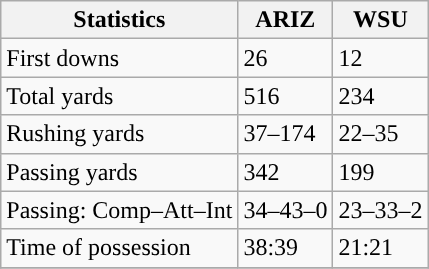<table class="wikitable" style="float: left;">
<tr>
<th>Statistics</th>
<th>ARIZ</th>
<th>WSU</th>
</tr>
<tr>
<td>First downs</td>
<td>26</td>
<td>12</td>
</tr>
<tr>
<td>Total yards</td>
<td>516</td>
<td>234</td>
</tr>
<tr>
<td>Rushing yards</td>
<td>37–174</td>
<td>22–35</td>
</tr>
<tr>
<td>Passing yards</td>
<td>342</td>
<td>199</td>
</tr>
<tr>
<td>Passing: Comp–Att–Int</td>
<td>34–43–0</td>
<td>23–33–2</td>
</tr>
<tr>
<td>Time of possession</td>
<td>38:39</td>
<td>21:21</td>
</tr>
<tr>
</tr>
</table>
